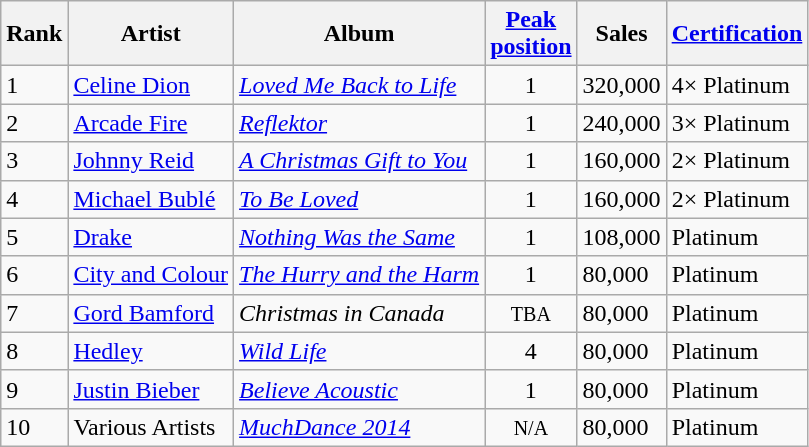<table class="wikitable sortable">
<tr>
<th>Rank</th>
<th>Artist</th>
<th>Album</th>
<th><a href='#'>Peak<br>position</a></th>
<th>Sales</th>
<th><a href='#'>Certification</a></th>
</tr>
<tr>
<td>1</td>
<td><a href='#'>Celine Dion</a></td>
<td><em><a href='#'>Loved Me Back to Life</a></em></td>
<td style="text-align:center;">1</td>
<td>320,000</td>
<td>4× Platinum</td>
</tr>
<tr>
<td>2</td>
<td><a href='#'>Arcade Fire</a></td>
<td><em><a href='#'>Reflektor</a></em></td>
<td style="text-align:center;">1</td>
<td>240,000</td>
<td>3× Platinum</td>
</tr>
<tr>
<td>3</td>
<td><a href='#'>Johnny Reid</a></td>
<td><em><a href='#'>A Christmas Gift to You</a></em></td>
<td style="text-align:center;">1</td>
<td>160,000</td>
<td>2× Platinum</td>
</tr>
<tr>
<td>4</td>
<td><a href='#'>Michael Bublé</a></td>
<td><em><a href='#'>To Be Loved</a></em></td>
<td style="text-align:center;">1</td>
<td>160,000</td>
<td>2× Platinum</td>
</tr>
<tr>
<td>5</td>
<td><a href='#'>Drake</a></td>
<td><em><a href='#'>Nothing Was the Same</a></em></td>
<td style="text-align:center;">1</td>
<td>108,000</td>
<td>Platinum</td>
</tr>
<tr>
<td>6</td>
<td><a href='#'>City and Colour</a></td>
<td><em><a href='#'>The Hurry and the Harm</a></em></td>
<td style="text-align:center;">1</td>
<td>80,000</td>
<td>Platinum</td>
</tr>
<tr>
<td>7</td>
<td><a href='#'>Gord Bamford</a></td>
<td><em>Christmas in Canada</em></td>
<td style="text-align:center;"><span><small>TBA</small></span></td>
<td>80,000</td>
<td>Platinum</td>
</tr>
<tr>
<td>8</td>
<td><a href='#'>Hedley</a></td>
<td><em><a href='#'>Wild Life</a></em></td>
<td style="text-align:center;">4</td>
<td>80,000</td>
<td>Platinum</td>
</tr>
<tr>
<td>9</td>
<td><a href='#'>Justin Bieber</a></td>
<td><em><a href='#'>Believe Acoustic</a></em></td>
<td style="text-align:center;">1</td>
<td>80,000</td>
<td>Platinum</td>
</tr>
<tr>
<td>10</td>
<td>Various Artists</td>
<td><em><a href='#'>MuchDance 2014</a></em></td>
<td style="text-align:center;"><span><small>N/A</small></span></td>
<td>80,000</td>
<td>Platinum</td>
</tr>
</table>
